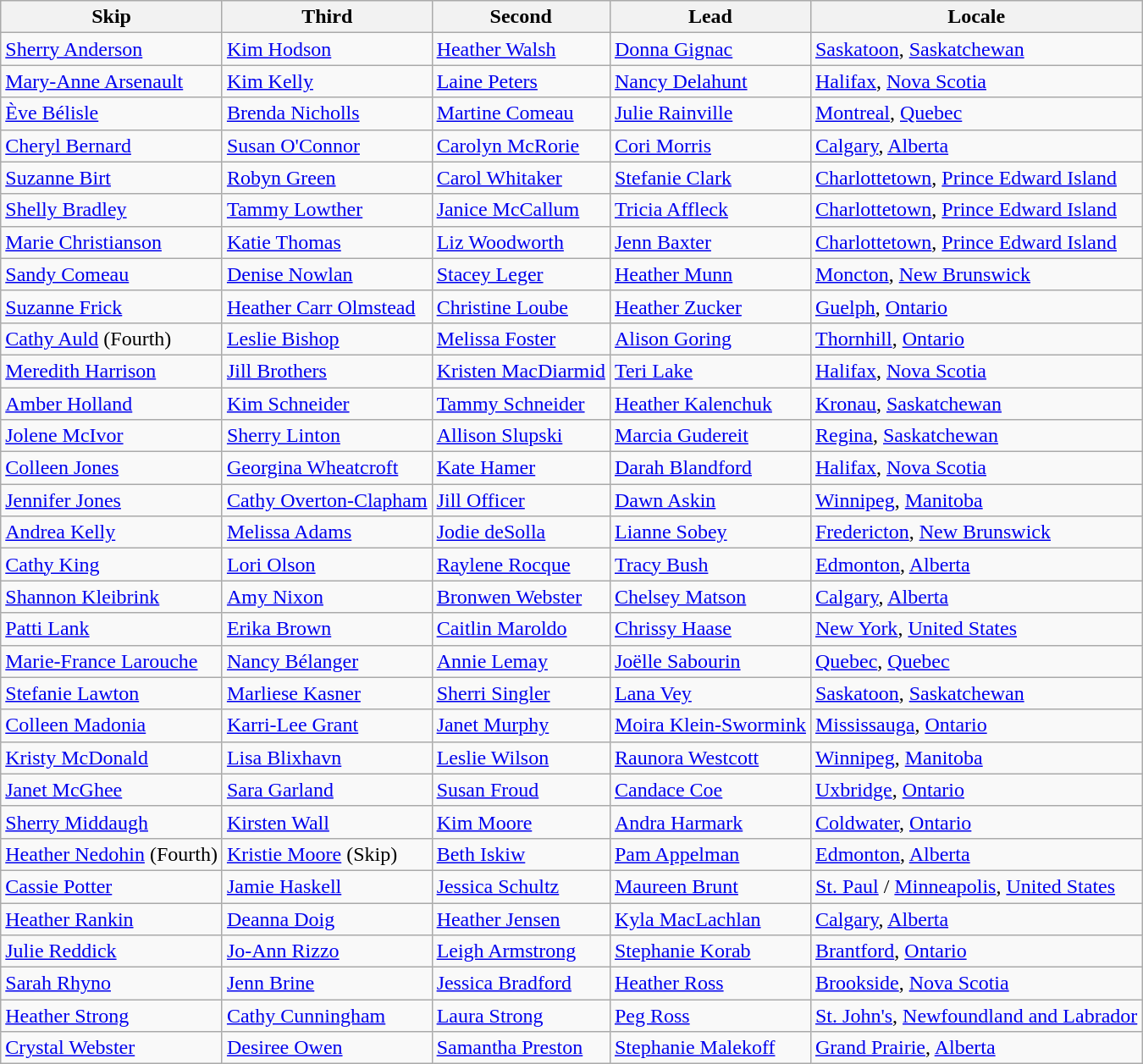<table class=wikitable>
<tr>
<th>Skip</th>
<th>Third</th>
<th>Second</th>
<th>Lead</th>
<th>Locale</th>
</tr>
<tr>
<td><a href='#'>Sherry Anderson</a></td>
<td><a href='#'>Kim Hodson</a></td>
<td><a href='#'>Heather Walsh</a></td>
<td><a href='#'>Donna Gignac</a></td>
<td> <a href='#'>Saskatoon</a>, <a href='#'>Saskatchewan</a></td>
</tr>
<tr>
<td><a href='#'>Mary-Anne Arsenault</a></td>
<td><a href='#'>Kim Kelly</a></td>
<td><a href='#'>Laine Peters</a></td>
<td><a href='#'>Nancy Delahunt</a></td>
<td> <a href='#'>Halifax</a>, <a href='#'>Nova Scotia</a></td>
</tr>
<tr>
<td><a href='#'>Ève Bélisle</a></td>
<td><a href='#'>Brenda Nicholls</a></td>
<td><a href='#'>Martine Comeau</a></td>
<td><a href='#'>Julie Rainville</a></td>
<td> <a href='#'>Montreal</a>, <a href='#'>Quebec</a></td>
</tr>
<tr>
<td><a href='#'>Cheryl Bernard</a></td>
<td><a href='#'>Susan O'Connor</a></td>
<td><a href='#'>Carolyn McRorie</a></td>
<td><a href='#'>Cori Morris</a></td>
<td> <a href='#'>Calgary</a>, <a href='#'>Alberta</a></td>
</tr>
<tr>
<td><a href='#'>Suzanne Birt</a></td>
<td><a href='#'>Robyn Green</a></td>
<td><a href='#'>Carol Whitaker</a></td>
<td><a href='#'>Stefanie Clark</a></td>
<td> <a href='#'>Charlottetown</a>, <a href='#'>Prince Edward Island</a></td>
</tr>
<tr>
<td><a href='#'>Shelly Bradley</a></td>
<td><a href='#'>Tammy Lowther</a></td>
<td><a href='#'>Janice McCallum</a></td>
<td><a href='#'>Tricia Affleck</a></td>
<td> <a href='#'>Charlottetown</a>, <a href='#'>Prince Edward Island</a></td>
</tr>
<tr>
<td><a href='#'>Marie Christianson</a></td>
<td><a href='#'>Katie Thomas</a></td>
<td><a href='#'>Liz Woodworth</a></td>
<td><a href='#'>Jenn Baxter</a></td>
<td> <a href='#'>Charlottetown</a>, <a href='#'>Prince Edward Island</a></td>
</tr>
<tr>
<td><a href='#'>Sandy Comeau</a></td>
<td><a href='#'>Denise Nowlan</a></td>
<td><a href='#'>Stacey Leger</a></td>
<td><a href='#'>Heather Munn</a></td>
<td> <a href='#'>Moncton</a>, <a href='#'>New Brunswick</a></td>
</tr>
<tr>
<td><a href='#'>Suzanne Frick</a></td>
<td><a href='#'>Heather Carr Olmstead</a></td>
<td><a href='#'>Christine Loube</a></td>
<td><a href='#'>Heather Zucker</a></td>
<td> <a href='#'>Guelph</a>, <a href='#'>Ontario</a></td>
</tr>
<tr>
<td><a href='#'>Cathy Auld</a> (Fourth)</td>
<td><a href='#'>Leslie Bishop</a></td>
<td><a href='#'>Melissa Foster</a></td>
<td><a href='#'>Alison Goring</a></td>
<td> <a href='#'>Thornhill</a>, <a href='#'>Ontario</a></td>
</tr>
<tr>
<td><a href='#'>Meredith Harrison</a></td>
<td><a href='#'>Jill Brothers</a></td>
<td><a href='#'>Kristen MacDiarmid</a></td>
<td><a href='#'>Teri Lake</a></td>
<td> <a href='#'>Halifax</a>, <a href='#'>Nova Scotia</a></td>
</tr>
<tr>
<td><a href='#'>Amber Holland</a></td>
<td><a href='#'>Kim Schneider</a></td>
<td><a href='#'>Tammy Schneider</a></td>
<td><a href='#'>Heather Kalenchuk</a></td>
<td> <a href='#'>Kronau</a>, <a href='#'>Saskatchewan</a></td>
</tr>
<tr>
<td><a href='#'>Jolene McIvor</a></td>
<td><a href='#'>Sherry Linton</a></td>
<td><a href='#'>Allison Slupski</a></td>
<td><a href='#'>Marcia Gudereit</a></td>
<td> <a href='#'>Regina</a>, <a href='#'>Saskatchewan</a></td>
</tr>
<tr>
<td><a href='#'>Colleen Jones</a></td>
<td><a href='#'>Georgina Wheatcroft</a></td>
<td><a href='#'>Kate Hamer</a></td>
<td><a href='#'>Darah Blandford</a></td>
<td> <a href='#'>Halifax</a>, <a href='#'>Nova Scotia</a></td>
</tr>
<tr>
<td><a href='#'>Jennifer Jones</a></td>
<td><a href='#'>Cathy Overton-Clapham</a></td>
<td><a href='#'>Jill Officer</a></td>
<td><a href='#'>Dawn Askin</a></td>
<td> <a href='#'>Winnipeg</a>, <a href='#'>Manitoba</a></td>
</tr>
<tr>
<td><a href='#'>Andrea Kelly</a></td>
<td><a href='#'>Melissa Adams</a></td>
<td><a href='#'>Jodie deSolla</a></td>
<td><a href='#'>Lianne Sobey</a></td>
<td> <a href='#'>Fredericton</a>, <a href='#'>New Brunswick</a></td>
</tr>
<tr>
<td><a href='#'>Cathy King</a></td>
<td><a href='#'>Lori Olson</a></td>
<td><a href='#'>Raylene Rocque</a></td>
<td><a href='#'>Tracy Bush</a></td>
<td> <a href='#'>Edmonton</a>, <a href='#'>Alberta</a></td>
</tr>
<tr>
<td><a href='#'>Shannon Kleibrink</a></td>
<td><a href='#'>Amy Nixon</a></td>
<td><a href='#'>Bronwen Webster</a></td>
<td><a href='#'>Chelsey Matson</a></td>
<td> <a href='#'>Calgary</a>, <a href='#'>Alberta</a></td>
</tr>
<tr>
<td><a href='#'>Patti Lank</a></td>
<td><a href='#'>Erika Brown</a></td>
<td><a href='#'>Caitlin Maroldo</a></td>
<td><a href='#'>Chrissy Haase</a></td>
<td> <a href='#'>New York</a>, <a href='#'>United States</a></td>
</tr>
<tr>
<td><a href='#'>Marie-France Larouche</a></td>
<td><a href='#'>Nancy Bélanger</a></td>
<td><a href='#'>Annie Lemay</a></td>
<td><a href='#'>Joëlle Sabourin</a></td>
<td> <a href='#'>Quebec</a>, <a href='#'>Quebec</a></td>
</tr>
<tr>
<td><a href='#'>Stefanie Lawton</a></td>
<td><a href='#'>Marliese Kasner</a></td>
<td><a href='#'>Sherri Singler</a></td>
<td><a href='#'>Lana Vey</a></td>
<td> <a href='#'>Saskatoon</a>, <a href='#'>Saskatchewan</a></td>
</tr>
<tr>
<td><a href='#'>Colleen Madonia</a></td>
<td><a href='#'>Karri-Lee Grant</a></td>
<td><a href='#'>Janet Murphy</a></td>
<td><a href='#'>Moira Klein-Swormink</a></td>
<td> <a href='#'>Mississauga</a>, <a href='#'>Ontario</a></td>
</tr>
<tr>
<td><a href='#'>Kristy McDonald</a></td>
<td><a href='#'>Lisa Blixhavn</a></td>
<td><a href='#'>Leslie Wilson</a></td>
<td><a href='#'>Raunora Westcott</a></td>
<td> <a href='#'>Winnipeg</a>, <a href='#'>Manitoba</a></td>
</tr>
<tr>
<td><a href='#'>Janet McGhee</a></td>
<td><a href='#'>Sara Garland</a></td>
<td><a href='#'>Susan Froud</a></td>
<td><a href='#'>Candace Coe</a></td>
<td> <a href='#'>Uxbridge</a>, <a href='#'>Ontario</a></td>
</tr>
<tr>
<td><a href='#'>Sherry Middaugh</a></td>
<td><a href='#'>Kirsten Wall</a></td>
<td><a href='#'>Kim Moore</a></td>
<td><a href='#'>Andra Harmark</a></td>
<td> <a href='#'>Coldwater</a>, <a href='#'>Ontario</a></td>
</tr>
<tr>
<td><a href='#'>Heather Nedohin</a> (Fourth)</td>
<td><a href='#'>Kristie Moore</a> (Skip)</td>
<td><a href='#'>Beth Iskiw</a></td>
<td><a href='#'>Pam Appelman</a></td>
<td> <a href='#'>Edmonton</a>, <a href='#'>Alberta</a></td>
</tr>
<tr>
<td><a href='#'>Cassie Potter</a></td>
<td><a href='#'>Jamie Haskell</a></td>
<td><a href='#'>Jessica Schultz</a></td>
<td><a href='#'>Maureen Brunt</a></td>
<td> <a href='#'>St. Paul</a> / <a href='#'>Minneapolis</a>, <a href='#'>United States</a></td>
</tr>
<tr>
<td><a href='#'>Heather Rankin</a></td>
<td><a href='#'>Deanna Doig</a></td>
<td><a href='#'>Heather Jensen</a></td>
<td><a href='#'>Kyla MacLachlan</a></td>
<td> <a href='#'>Calgary</a>, <a href='#'>Alberta</a></td>
</tr>
<tr>
<td><a href='#'>Julie Reddick</a></td>
<td><a href='#'>Jo-Ann Rizzo</a></td>
<td><a href='#'>Leigh Armstrong</a></td>
<td><a href='#'>Stephanie Korab</a></td>
<td> <a href='#'>Brantford</a>, <a href='#'>Ontario</a></td>
</tr>
<tr>
<td><a href='#'>Sarah Rhyno</a></td>
<td><a href='#'>Jenn Brine</a></td>
<td><a href='#'>Jessica Bradford</a></td>
<td><a href='#'>Heather Ross</a></td>
<td> <a href='#'>Brookside</a>, <a href='#'>Nova Scotia</a></td>
</tr>
<tr>
<td><a href='#'>Heather Strong</a></td>
<td><a href='#'>Cathy Cunningham</a></td>
<td><a href='#'>Laura Strong</a></td>
<td><a href='#'>Peg Ross</a></td>
<td> <a href='#'>St. John's</a>, <a href='#'>Newfoundland and Labrador</a></td>
</tr>
<tr>
<td><a href='#'>Crystal Webster</a></td>
<td><a href='#'>Desiree Owen</a></td>
<td><a href='#'>Samantha Preston</a></td>
<td><a href='#'>Stephanie Malekoff</a></td>
<td> <a href='#'>Grand Prairie</a>, <a href='#'>Alberta</a></td>
</tr>
</table>
